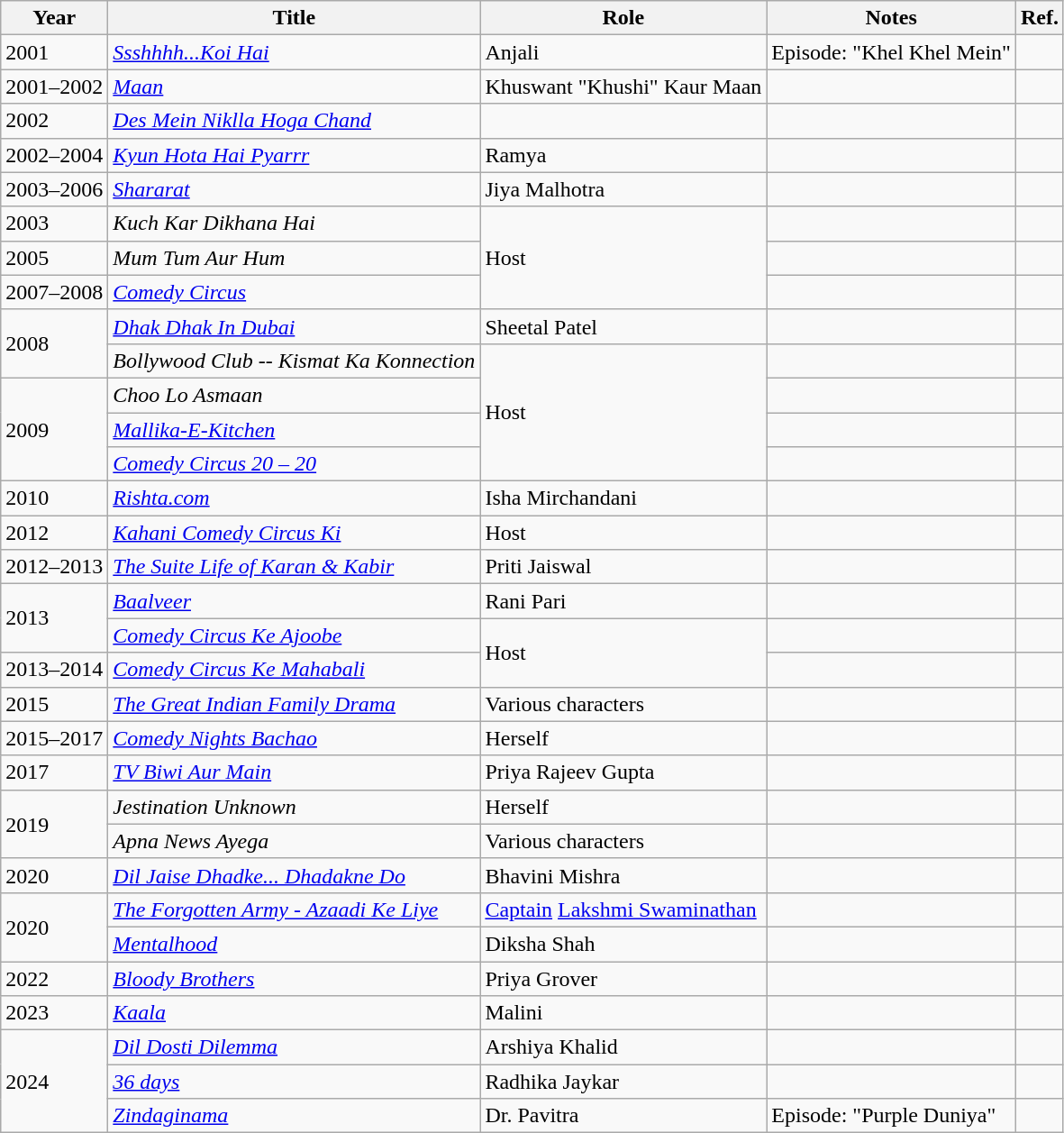<table class="wikitable sortable">
<tr>
<th>Year</th>
<th>Title</th>
<th>Role</th>
<th class="unsortable">Notes</th>
<th class="unsortable">Ref.</th>
</tr>
<tr>
<td>2001</td>
<td><em><a href='#'>Ssshhhh...Koi Hai</a></em></td>
<td>Anjali</td>
<td>Episode: "Khel Khel Mein"</td>
<td></td>
</tr>
<tr>
<td>2001–2002</td>
<td><em><a href='#'>Maan</a></em></td>
<td>Khuswant "Khushi" Kaur Maan</td>
<td></td>
<td></td>
</tr>
<tr>
<td>2002</td>
<td><em><a href='#'>Des Mein Niklla Hoga Chand</a></em></td>
<td></td>
<td></td>
<td></td>
</tr>
<tr>
<td>2002–2004</td>
<td><em><a href='#'>Kyun Hota Hai Pyarrr</a></em></td>
<td>Ramya</td>
<td></td>
<td></td>
</tr>
<tr>
<td>2003–2006</td>
<td><em><a href='#'>Shararat</a></em></td>
<td>Jiya Malhotra</td>
<td></td>
<td></td>
</tr>
<tr>
<td>2003</td>
<td><em>Kuch Kar Dikhana Hai</em></td>
<td rowspan="3">Host</td>
<td></td>
<td></td>
</tr>
<tr>
<td>2005</td>
<td><em>Mum Tum Aur Hum</em></td>
<td></td>
<td></td>
</tr>
<tr>
<td>2007–2008</td>
<td><em><a href='#'>Comedy Circus </a></em></td>
<td></td>
<td></td>
</tr>
<tr>
<td rowspan="2">2008</td>
<td><em><a href='#'>Dhak Dhak In Dubai</a></em></td>
<td>Sheetal Patel</td>
<td></td>
<td></td>
</tr>
<tr>
<td><em>Bollywood Club -- Kismat Ka Konnection</em></td>
<td rowspan="4">Host</td>
<td></td>
<td></td>
</tr>
<tr>
<td rowspan="3">2009</td>
<td><em>Choo Lo  Asmaan</em></td>
<td></td>
<td></td>
</tr>
<tr>
<td><em><a href='#'>Mallika-E-Kitchen</a></em></td>
<td></td>
<td></td>
</tr>
<tr>
<td><em><a href='#'>Comedy Circus 20 – 20</a></em></td>
<td></td>
<td></td>
</tr>
<tr>
<td>2010</td>
<td><em><a href='#'>Rishta.com</a></em></td>
<td>Isha Mirchandani</td>
<td></td>
<td></td>
</tr>
<tr>
<td>2012</td>
<td><em><a href='#'>Kahani Comedy Circus Ki</a></em></td>
<td>Host</td>
<td></td>
<td></td>
</tr>
<tr>
<td>2012–2013</td>
<td><em><a href='#'>The Suite Life of Karan & Kabir</a></em></td>
<td>Priti Jaiswal</td>
<td></td>
<td></td>
</tr>
<tr>
<td rowspan="2">2013</td>
<td><em><a href='#'>Baalveer</a></em></td>
<td>Rani Pari</td>
<td></td>
<td></td>
</tr>
<tr>
<td><em><a href='#'>Comedy Circus Ke Ajoobe</a></em></td>
<td rowspan="2">Host</td>
<td></td>
<td></td>
</tr>
<tr>
<td>2013–2014</td>
<td><em><a href='#'>Comedy Circus Ke Mahabali</a></em></td>
<td></td>
<td></td>
</tr>
<tr>
<td>2015</td>
<td><em><a href='#'>The Great Indian Family Drama</a></em></td>
<td>Various characters</td>
<td></td>
<td></td>
</tr>
<tr>
<td>2015–2017</td>
<td><em><a href='#'>Comedy Nights Bachao</a></em></td>
<td>Herself</td>
<td></td>
<td></td>
</tr>
<tr>
<td>2017</td>
<td><em><a href='#'>TV Biwi Aur Main</a></em></td>
<td>Priya Rajeev Gupta</td>
<td></td>
<td></td>
</tr>
<tr>
<td rowspan="2">2019</td>
<td><em>Jestination Unknown</em></td>
<td>Herself</td>
<td></td>
<td></td>
</tr>
<tr>
<td><em>Apna News Ayega</em></td>
<td>Various characters</td>
<td></td>
<td></td>
</tr>
<tr>
<td>2020</td>
<td><em><a href='#'>Dil Jaise Dhadke... Dhadakne Do</a></em></td>
<td>Bhavini Mishra</td>
<td></td>
<td></td>
</tr>
<tr>
<td rowspan="2">2020</td>
<td><em><a href='#'>The Forgotten Army - Azaadi Ke Liye</a></em></td>
<td><a href='#'>Captain</a> <a href='#'>Lakshmi Swaminathan</a></td>
<td></td>
<td></td>
</tr>
<tr>
<td><em><a href='#'>Mentalhood</a></em></td>
<td>Diksha Shah</td>
<td></td>
<td></td>
</tr>
<tr>
<td>2022</td>
<td><em><a href='#'>Bloody Brothers</a></em></td>
<td>Priya Grover</td>
<td></td>
<td></td>
</tr>
<tr>
<td>2023</td>
<td><em><a href='#'>Kaala</a></em></td>
<td>Malini</td>
<td></td>
<td></td>
</tr>
<tr>
<td rowspan="3">2024</td>
<td><em><a href='#'>Dil Dosti Dilemma</a></em></td>
<td>Arshiya Khalid</td>
<td></td>
<td></td>
</tr>
<tr>
<td><em><a href='#'>36 days</a></em></td>
<td>Radhika Jaykar</td>
<td></td>
<td></td>
</tr>
<tr>
<td><em><a href='#'>Zindaginama</a></em></td>
<td>Dr. Pavitra</td>
<td>Episode: "Purple Duniya"</td>
<td></td>
</tr>
</table>
